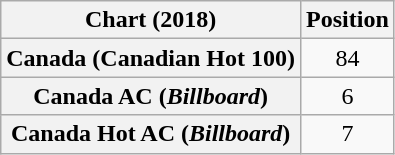<table class="wikitable plainrowheaders" style="text-align:center">
<tr>
<th scope="col">Chart (2018)</th>
<th scope="col">Position</th>
</tr>
<tr>
<th scope="row">Canada (Canadian Hot 100)</th>
<td>84</td>
</tr>
<tr>
<th scope="row">Canada AC (<em>Billboard</em>)</th>
<td>6</td>
</tr>
<tr>
<th scope="row">Canada Hot AC (<em>Billboard</em>)</th>
<td>7</td>
</tr>
</table>
